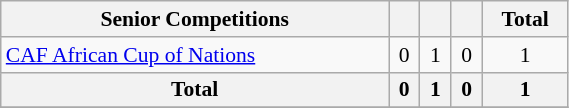<table class="wikitable" style="width:30%; font-size:90%; text-align:center">
<tr>
<th>Senior Competitions</th>
<th></th>
<th></th>
<th></th>
<th>Total</th>
</tr>
<tr>
<td align=left><a href='#'>CAF African Cup of Nations</a></td>
<td>0</td>
<td>1</td>
<td>0</td>
<td>1</td>
</tr>
<tr>
<th>Total</th>
<th>0</th>
<th>1</th>
<th>0</th>
<th>1</th>
</tr>
<tr>
</tr>
</table>
